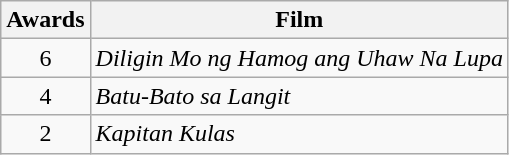<table class="wikitable" style="text-align:center">
<tr>
<th scope="col">Awards</th>
<th scope="col">Film</th>
</tr>
<tr>
<td>6</td>
<td align=left><em>Diligin Mo ng Hamog ang Uhaw Na Lupa</em></td>
</tr>
<tr>
<td>4</td>
<td align=left><em>Batu-Bato sa Langit</em></td>
</tr>
<tr>
<td>2</td>
<td align=left><em>Kapitan Kulas</em></td>
</tr>
</table>
